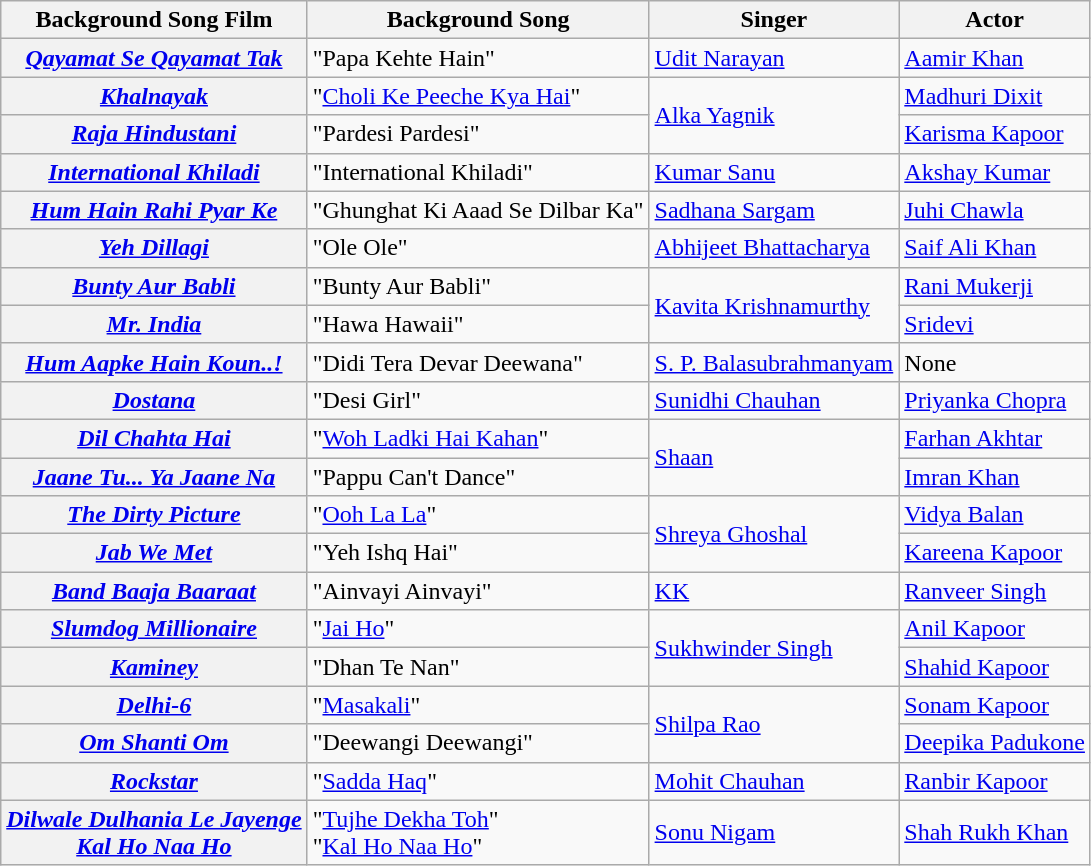<table class="wikitable plainrowheaders" textcolor:#000;">
<tr>
<th scope="col"><strong>Background Song Film</strong></th>
<th scope="col"><strong>Background Song</strong></th>
<th scope="col"><strong>Singer</strong></th>
<th scope="col"><strong>Actor</strong></th>
</tr>
<tr>
<th scope="row"><em><a href='#'>Qayamat Se Qayamat Tak</a></em></th>
<td>"Papa Kehte Hain"</td>
<td><a href='#'>Udit Narayan</a></td>
<td><a href='#'>Aamir Khan</a></td>
</tr>
<tr>
<th scope="row"><em><a href='#'>Khalnayak</a></em></th>
<td>"<a href='#'>Choli Ke Peeche Kya Hai</a>"</td>
<td rowspan="2"><a href='#'>Alka Yagnik</a></td>
<td><a href='#'>Madhuri Dixit</a></td>
</tr>
<tr>
<th scope="row"><em><a href='#'>Raja Hindustani</a></em></th>
<td>"Pardesi Pardesi"</td>
<td><a href='#'>Karisma Kapoor</a></td>
</tr>
<tr>
<th scope="row"><em><a href='#'>International Khiladi</a></em></th>
<td>"International Khiladi"</td>
<td><a href='#'>Kumar Sanu</a></td>
<td><a href='#'>Akshay Kumar</a></td>
</tr>
<tr>
<th scope="row"><em><a href='#'>Hum Hain Rahi Pyar Ke</a></em></th>
<td>"Ghunghat Ki Aaad Se Dilbar Ka"</td>
<td><a href='#'>Sadhana Sargam</a></td>
<td><a href='#'>Juhi Chawla</a></td>
</tr>
<tr>
<th scope="row"><em><a href='#'>Yeh Dillagi</a></em></th>
<td>"Ole Ole"</td>
<td><a href='#'>Abhijeet Bhattacharya</a></td>
<td><a href='#'>Saif Ali Khan</a></td>
</tr>
<tr>
<th scope="row"><em><a href='#'>Bunty Aur Babli</a></em></th>
<td>"Bunty Aur Babli"</td>
<td rowspan="2"><a href='#'>Kavita Krishnamurthy</a></td>
<td><a href='#'>Rani Mukerji</a></td>
</tr>
<tr>
<th scope="row"><em><a href='#'>Mr. India</a></em></th>
<td>"Hawa Hawaii"</td>
<td><a href='#'>Sridevi</a></td>
</tr>
<tr>
<th scope="row"><em><a href='#'>Hum Aapke Hain Koun..!</a></em></th>
<td>"Didi Tera Devar Deewana"</td>
<td><a href='#'>S. P. Balasubrahmanyam</a></td>
<td>None</td>
</tr>
<tr>
<th scope="row"><em><a href='#'>Dostana</a></em></th>
<td>"Desi Girl"</td>
<td><a href='#'>Sunidhi Chauhan</a></td>
<td><a href='#'>Priyanka Chopra</a></td>
</tr>
<tr>
<th scope="row"><em><a href='#'>Dil Chahta Hai</a></em></th>
<td>"<a href='#'>Woh Ladki Hai Kahan</a>"</td>
<td rowspan="2"><a href='#'>Shaan</a></td>
<td><a href='#'>Farhan Akhtar</a></td>
</tr>
<tr>
<th scope="row"><em><a href='#'>Jaane Tu... Ya Jaane Na</a></em></th>
<td>"Pappu Can't Dance"</td>
<td><a href='#'>Imran Khan</a></td>
</tr>
<tr>
<th scope="row"><em><a href='#'>The Dirty Picture</a></em></th>
<td>"<a href='#'>Ooh La La</a>"</td>
<td rowspan="2"><a href='#'>Shreya Ghoshal</a></td>
<td><a href='#'>Vidya Balan</a></td>
</tr>
<tr>
<th scope="row"><em><a href='#'>Jab We Met</a></em></th>
<td>"Yeh Ishq Hai"</td>
<td><a href='#'>Kareena Kapoor</a></td>
</tr>
<tr>
<th scope="row"><em><a href='#'>Band Baaja Baaraat</a></em></th>
<td>"Ainvayi Ainvayi"</td>
<td><a href='#'>KK</a></td>
<td><a href='#'>Ranveer Singh</a></td>
</tr>
<tr>
<th scope="row"><em><a href='#'>Slumdog Millionaire</a></em></th>
<td>"<a href='#'>Jai Ho</a>"</td>
<td rowspan="2"><a href='#'>Sukhwinder Singh</a></td>
<td><a href='#'>Anil Kapoor</a></td>
</tr>
<tr>
<th scope="row"><em><a href='#'>Kaminey</a></em></th>
<td>"Dhan Te Nan"</td>
<td><a href='#'>Shahid Kapoor</a></td>
</tr>
<tr>
<th scope="row"><em><a href='#'>Delhi-6</a></em></th>
<td>"<a href='#'>Masakali</a>"</td>
<td rowspan="2"><a href='#'>Shilpa Rao</a></td>
<td><a href='#'>Sonam Kapoor</a></td>
</tr>
<tr>
<th scope="row"><em><a href='#'>Om Shanti Om</a></em></th>
<td>"Deewangi Deewangi"</td>
<td><a href='#'>Deepika Padukone</a></td>
</tr>
<tr>
<th scope="row"><em><a href='#'>Rockstar</a></em></th>
<td>"<a href='#'>Sadda Haq</a>"</td>
<td><a href='#'>Mohit Chauhan</a></td>
<td><a href='#'>Ranbir Kapoor</a></td>
</tr>
<tr>
<th scope="row"><em><a href='#'>Dilwale Dulhania Le Jayenge</a></em><br><em><a href='#'>Kal Ho Naa Ho</a></em></th>
<td>"<a href='#'>Tujhe Dekha Toh</a>"<br>"<a href='#'>Kal Ho Naa Ho</a>"</td>
<td rowspan="2"><a href='#'>Sonu Nigam</a></td>
<td rowspan="2"><a href='#'>Shah Rukh Khan</a></td>
</tr>
</table>
